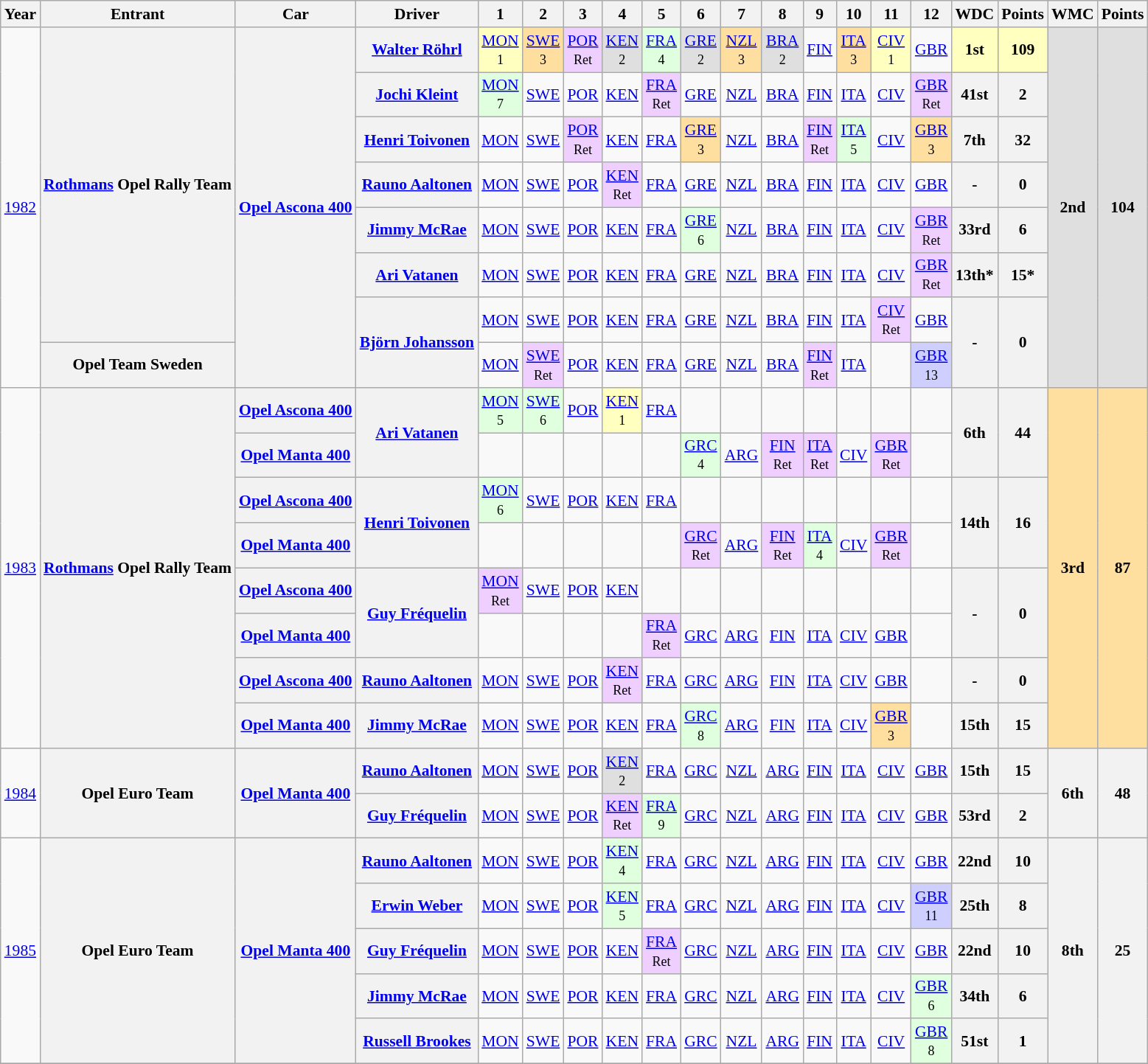<table class="wikitable" style="text-align:center; font-size:90%;">
<tr>
<th>Year</th>
<th>Entrant</th>
<th>Car</th>
<th>Driver</th>
<th>1</th>
<th>2</th>
<th>3</th>
<th>4</th>
<th>5</th>
<th>6</th>
<th>7</th>
<th>8</th>
<th>9</th>
<th>10</th>
<th>11</th>
<th>12</th>
<th>WDC</th>
<th>Points</th>
<th>WMC</th>
<th>Points</th>
</tr>
<tr>
<td rowspan="8"><a href='#'>1982</a></td>
<th rowspan="7"><a href='#'>Rothmans</a> Opel Rally Team</th>
<th rowspan="8"><a href='#'>Opel Ascona 400</a></th>
<th> <a href='#'>Walter Röhrl</a></th>
<td style="background:#FFFFBF;"><a href='#'>MON</a><br><small>1</small></td>
<td style="background:#FFDF9F;"><a href='#'>SWE</a><br><small>3</small></td>
<td style="background:#EFCFFF;"><a href='#'>POR</a><br><small>Ret</small></td>
<td style="background:#DFDFDF;"><a href='#'>KEN</a><br><small>2</small></td>
<td style="background:#DFFFDF;"><a href='#'>FRA</a><br><small>4</small></td>
<td style="background:#DFDFDF;"><a href='#'>GRE</a><br><small>2</small></td>
<td style="background:#FFDF9F;"><a href='#'>NZL</a><br><small>3</small></td>
<td style="background:#DFDFDF;"><a href='#'>BRA</a><br><small>2</small></td>
<td><a href='#'>FIN</a></td>
<td style="background:#FFDF9F;"><a href='#'>ITA</a><br><small>3</small></td>
<td style="background:#FFFFBF;"><a href='#'>CIV</a><br><small>1</small></td>
<td><a href='#'>GBR</a></td>
<td style="background:#FFFFBF;"><strong>1st</strong></td>
<td style="background:#FFFFBF;"><strong>109</strong></td>
<td rowspan="8" style="background:#DFDFDF;"><strong>2nd</strong></td>
<td rowspan="8" style="background:#DFDFDF;"><strong>104</strong></td>
</tr>
<tr>
<th> <a href='#'>Jochi Kleint</a></th>
<td style="background:#DFFFDF;"><a href='#'>MON</a><br><small>7</small></td>
<td><a href='#'>SWE</a></td>
<td><a href='#'>POR</a></td>
<td><a href='#'>KEN</a></td>
<td style="background:#EFCFFF;"><a href='#'>FRA</a><br><small>Ret</small></td>
<td><a href='#'>GRE</a></td>
<td><a href='#'>NZL</a></td>
<td><a href='#'>BRA</a></td>
<td><a href='#'>FIN</a></td>
<td><a href='#'>ITA</a></td>
<td><a href='#'>CIV</a></td>
<td style="background:#EFCFFF;"><a href='#'>GBR</a><br><small>Ret</small></td>
<th>41st</th>
<th>2</th>
</tr>
<tr>
<th> <a href='#'>Henri Toivonen</a></th>
<td><a href='#'>MON</a></td>
<td><a href='#'>SWE</a></td>
<td style="background:#EFCFFF;"><a href='#'>POR</a><br><small>Ret</small></td>
<td><a href='#'>KEN</a></td>
<td><a href='#'>FRA</a></td>
<td style="background:#FFDF9F;"><a href='#'>GRE</a><br><small>3</small></td>
<td><a href='#'>NZL</a></td>
<td><a href='#'>BRA</a></td>
<td style="background:#EFCFFF;"><a href='#'>FIN</a><br><small>Ret</small></td>
<td style="background:#DFFFDF;"><a href='#'>ITA</a><br><small>5</small></td>
<td><a href='#'>CIV</a></td>
<td style="background:#FFDF9F;"><a href='#'>GBR</a><br><small>3</small></td>
<th>7th</th>
<th>32</th>
</tr>
<tr>
<th> <a href='#'>Rauno Aaltonen</a></th>
<td><a href='#'>MON</a></td>
<td><a href='#'>SWE</a></td>
<td><a href='#'>POR</a></td>
<td style="background:#EFCFFF;"><a href='#'>KEN</a><br><small>Ret</small></td>
<td><a href='#'>FRA</a></td>
<td><a href='#'>GRE</a></td>
<td><a href='#'>NZL</a></td>
<td><a href='#'>BRA</a></td>
<td><a href='#'>FIN</a></td>
<td><a href='#'>ITA</a></td>
<td><a href='#'>CIV</a></td>
<td><a href='#'>GBR</a></td>
<th>-</th>
<th>0</th>
</tr>
<tr>
<th> <a href='#'>Jimmy McRae</a></th>
<td><a href='#'>MON</a></td>
<td><a href='#'>SWE</a></td>
<td><a href='#'>POR</a></td>
<td><a href='#'>KEN</a></td>
<td><a href='#'>FRA</a></td>
<td style="background:#DFFFDF;"><a href='#'>GRE</a><br><small>6</small></td>
<td><a href='#'>NZL</a></td>
<td><a href='#'>BRA</a></td>
<td><a href='#'>FIN</a></td>
<td><a href='#'>ITA</a></td>
<td><a href='#'>CIV</a></td>
<td style="background:#EFCFFF;"><a href='#'>GBR</a><br><small>Ret</small></td>
<th>33rd</th>
<th>6</th>
</tr>
<tr>
<th> <a href='#'>Ari Vatanen</a></th>
<td><a href='#'>MON</a></td>
<td><a href='#'>SWE</a></td>
<td><a href='#'>POR</a></td>
<td><a href='#'>KEN</a></td>
<td><a href='#'>FRA</a></td>
<td><a href='#'>GRE</a></td>
<td><a href='#'>NZL</a></td>
<td><a href='#'>BRA</a></td>
<td><a href='#'>FIN</a></td>
<td><a href='#'>ITA</a></td>
<td><a href='#'>CIV</a></td>
<td style="background:#EFCFFF;"><a href='#'>GBR</a><br><small>Ret</small></td>
<th>13th*</th>
<th>15*</th>
</tr>
<tr>
<th rowspan="2"> <a href='#'>Björn Johansson</a></th>
<td><a href='#'>MON</a></td>
<td><a href='#'>SWE</a></td>
<td><a href='#'>POR</a></td>
<td><a href='#'>KEN</a></td>
<td><a href='#'>FRA</a></td>
<td><a href='#'>GRE</a></td>
<td><a href='#'>NZL</a></td>
<td><a href='#'>BRA</a></td>
<td><a href='#'>FIN</a></td>
<td><a href='#'>ITA</a></td>
<td style="background:#EFCFFF;"><a href='#'>CIV</a><br><small>Ret</small></td>
<td><a href='#'>GBR</a></td>
<th rowspan="2">-</th>
<th rowspan="2">0</th>
</tr>
<tr>
<th>Opel Team Sweden</th>
<td><a href='#'>MON</a></td>
<td style="background:#EFCFFF;"><a href='#'>SWE</a><br><small>Ret</small></td>
<td><a href='#'>POR</a></td>
<td><a href='#'>KEN</a></td>
<td><a href='#'>FRA</a></td>
<td><a href='#'>GRE</a></td>
<td><a href='#'>NZL</a></td>
<td><a href='#'>BRA</a></td>
<td style="background:#EFCFFF;"><a href='#'>FIN</a><br><small>Ret</small></td>
<td><a href='#'>ITA</a></td>
<td></td>
<td style="background:#CFCFFF;"><a href='#'>GBR</a><br><small>13</small></td>
</tr>
<tr>
<td rowspan="8"><a href='#'>1983</a></td>
<th rowspan="8"><a href='#'>Rothmans</a> Opel Rally Team</th>
<th><a href='#'>Opel Ascona 400</a></th>
<th rowspan="2"> <a href='#'>Ari Vatanen</a></th>
<td style="background:#DFFFDF;"><a href='#'>MON</a><br><small>5</small></td>
<td style="background:#DFFFDF;"><a href='#'>SWE</a><br><small>6</small></td>
<td><a href='#'>POR</a></td>
<td style="background:#FFFFBF;"><a href='#'>KEN</a><br><small>1</small></td>
<td><a href='#'>FRA</a></td>
<td></td>
<td></td>
<td></td>
<td></td>
<td></td>
<td></td>
<td></td>
<th rowspan="2">6th</th>
<th rowspan="2">44</th>
<td rowspan="8" style="background:#FFDF9F;"><strong>3rd</strong></td>
<td rowspan="8" style="background:#FFDF9F;"><strong>87</strong></td>
</tr>
<tr>
<th><a href='#'>Opel Manta 400</a></th>
<td></td>
<td></td>
<td></td>
<td></td>
<td></td>
<td style="background:#DFFFDF;"><a href='#'>GRC</a><br><small>4</small></td>
<td><a href='#'>ARG</a></td>
<td style="background:#EFCFFF;"><a href='#'>FIN</a><br><small>Ret</small></td>
<td style="background:#EFCFFF;"><a href='#'>ITA</a><br><small>Ret</small></td>
<td><a href='#'>CIV</a></td>
<td style="background:#EFCFFF;"><a href='#'>GBR</a><br><small>Ret</small></td>
</tr>
<tr>
<th><a href='#'>Opel Ascona 400</a></th>
<th rowspan="2"> <a href='#'>Henri Toivonen</a></th>
<td style="background:#DFFFDF;"><a href='#'>MON</a><br><small>6</small></td>
<td><a href='#'>SWE</a></td>
<td><a href='#'>POR</a></td>
<td><a href='#'>KEN</a></td>
<td><a href='#'>FRA</a></td>
<td></td>
<td></td>
<td></td>
<td></td>
<td></td>
<td></td>
<td></td>
<th rowspan="2">14th</th>
<th rowspan="2">16</th>
</tr>
<tr>
<th><a href='#'>Opel Manta 400</a></th>
<td></td>
<td></td>
<td></td>
<td></td>
<td></td>
<td style="background:#EFCFFF;"><a href='#'>GRC</a><br><small>Ret</small></td>
<td><a href='#'>ARG</a></td>
<td style="background:#EFCFFF;"><a href='#'>FIN</a><br><small>Ret</small></td>
<td style="background:#DFFFDF;"><a href='#'>ITA</a><br><small>4</small></td>
<td><a href='#'>CIV</a></td>
<td style="background:#EFCFFF;"><a href='#'>GBR</a><br><small>Ret</small></td>
</tr>
<tr>
<th><a href='#'>Opel Ascona 400</a></th>
<th rowspan="2"> <a href='#'>Guy Fréquelin</a></th>
<td style="background:#EFCFFF;"><a href='#'>MON</a><br><small>Ret</small></td>
<td><a href='#'>SWE</a></td>
<td><a href='#'>POR</a></td>
<td><a href='#'>KEN</a></td>
<td></td>
<td></td>
<td></td>
<td></td>
<td></td>
<td></td>
<td></td>
<td></td>
<th rowspan="2">-</th>
<th rowspan="2">0</th>
</tr>
<tr>
<th><a href='#'>Opel Manta 400</a></th>
<td></td>
<td></td>
<td></td>
<td></td>
<td style="background:#EFCFFF;"><a href='#'>FRA</a><br><small>Ret</small></td>
<td><a href='#'>GRC</a></td>
<td><a href='#'>ARG</a></td>
<td><a href='#'>FIN</a></td>
<td><a href='#'>ITA</a></td>
<td><a href='#'>CIV</a></td>
<td><a href='#'>GBR</a></td>
</tr>
<tr>
<th><a href='#'>Opel Ascona 400</a></th>
<th> <a href='#'>Rauno Aaltonen</a></th>
<td><a href='#'>MON</a></td>
<td><a href='#'>SWE</a></td>
<td><a href='#'>POR</a></td>
<td style="background:#EFCFFF;"><a href='#'>KEN</a><br><small>Ret</small></td>
<td><a href='#'>FRA</a></td>
<td><a href='#'>GRC</a></td>
<td><a href='#'>ARG</a></td>
<td><a href='#'>FIN</a></td>
<td><a href='#'>ITA</a></td>
<td><a href='#'>CIV</a></td>
<td><a href='#'>GBR</a></td>
<td></td>
<th>-</th>
<th>0</th>
</tr>
<tr>
<th><a href='#'>Opel Manta 400</a></th>
<th> <a href='#'>Jimmy McRae</a></th>
<td><a href='#'>MON</a></td>
<td><a href='#'>SWE</a></td>
<td><a href='#'>POR</a></td>
<td><a href='#'>KEN</a></td>
<td><a href='#'>FRA</a></td>
<td style="background:#DFFFDF;"><a href='#'>GRC</a><br><small>8</small></td>
<td><a href='#'>ARG</a></td>
<td><a href='#'>FIN</a></td>
<td><a href='#'>ITA</a></td>
<td><a href='#'>CIV</a></td>
<td style="background:#FFDF9F;"><a href='#'>GBR</a><br><small>3</small></td>
<td></td>
<th>15th</th>
<th>15</th>
</tr>
<tr>
<td rowspan="2"><a href='#'>1984</a></td>
<th rowspan="2">Opel Euro Team</th>
<th rowspan="2"><a href='#'>Opel Manta 400</a></th>
<th> <a href='#'>Rauno Aaltonen</a></th>
<td><a href='#'>MON</a></td>
<td><a href='#'>SWE</a></td>
<td><a href='#'>POR</a></td>
<td style="background:#DFDFDF;"><a href='#'>KEN</a><br><small>2</small></td>
<td><a href='#'>FRA</a></td>
<td><a href='#'>GRC</a></td>
<td><a href='#'>NZL</a></td>
<td><a href='#'>ARG</a></td>
<td><a href='#'>FIN</a></td>
<td><a href='#'>ITA</a></td>
<td><a href='#'>CIV</a></td>
<td><a href='#'>GBR</a></td>
<th>15th</th>
<th>15</th>
<th rowspan="2">6th</th>
<th rowspan="2">48</th>
</tr>
<tr>
<th> <a href='#'>Guy Fréquelin</a></th>
<td><a href='#'>MON</a></td>
<td><a href='#'>SWE</a></td>
<td><a href='#'>POR</a></td>
<td style="background:#EFCFFF;"><a href='#'>KEN</a><br><small>Ret</small></td>
<td style="background:#DFFFDF;"><a href='#'>FRA</a><br><small>9</small></td>
<td><a href='#'>GRC</a></td>
<td><a href='#'>NZL</a></td>
<td><a href='#'>ARG</a></td>
<td><a href='#'>FIN</a></td>
<td><a href='#'>ITA</a></td>
<td><a href='#'>CIV</a></td>
<td><a href='#'>GBR</a></td>
<th>53rd</th>
<th>2</th>
</tr>
<tr>
<td rowspan="5"><a href='#'>1985</a></td>
<th rowspan="5">Opel Euro Team</th>
<th rowspan="5"><a href='#'>Opel Manta 400</a></th>
<th> <a href='#'>Rauno Aaltonen</a></th>
<td><a href='#'>MON</a></td>
<td><a href='#'>SWE</a></td>
<td><a href='#'>POR</a></td>
<td style="background:#DFFFDF;"><a href='#'>KEN</a><br><small>4</small></td>
<td><a href='#'>FRA</a></td>
<td><a href='#'>GRC</a></td>
<td><a href='#'>NZL</a></td>
<td><a href='#'>ARG</a></td>
<td><a href='#'>FIN</a></td>
<td><a href='#'>ITA</a></td>
<td><a href='#'>CIV</a></td>
<td><a href='#'>GBR</a></td>
<th>22nd</th>
<th>10</th>
<th rowspan="5">8th</th>
<th rowspan="5">25</th>
</tr>
<tr>
<th> <a href='#'>Erwin Weber</a></th>
<td><a href='#'>MON</a></td>
<td><a href='#'>SWE</a></td>
<td><a href='#'>POR</a></td>
<td style="background:#DFFFDF;"><a href='#'>KEN</a><br><small>5</small></td>
<td><a href='#'>FRA</a></td>
<td><a href='#'>GRC</a></td>
<td><a href='#'>NZL</a></td>
<td><a href='#'>ARG</a></td>
<td><a href='#'>FIN</a></td>
<td><a href='#'>ITA</a></td>
<td><a href='#'>CIV</a></td>
<td style="background:#CFCFFF;"><a href='#'>GBR</a><br><small>11</small></td>
<th>25th</th>
<th>8</th>
</tr>
<tr>
<th> <a href='#'>Guy Fréquelin</a></th>
<td><a href='#'>MON</a></td>
<td><a href='#'>SWE</a></td>
<td><a href='#'>POR</a></td>
<td><a href='#'>KEN</a></td>
<td style="background:#EFCFFF;"><a href='#'>FRA</a><br><small>Ret</small></td>
<td><a href='#'>GRC</a></td>
<td><a href='#'>NZL</a></td>
<td><a href='#'>ARG</a></td>
<td><a href='#'>FIN</a></td>
<td><a href='#'>ITA</a></td>
<td><a href='#'>CIV</a></td>
<td><a href='#'>GBR</a></td>
<th>22nd</th>
<th>10</th>
</tr>
<tr>
<th> <a href='#'>Jimmy McRae</a></th>
<td><a href='#'>MON</a></td>
<td><a href='#'>SWE</a></td>
<td><a href='#'>POR</a></td>
<td><a href='#'>KEN</a></td>
<td><a href='#'>FRA</a></td>
<td><a href='#'>GRC</a></td>
<td><a href='#'>NZL</a></td>
<td><a href='#'>ARG</a></td>
<td><a href='#'>FIN</a></td>
<td><a href='#'>ITA</a></td>
<td><a href='#'>CIV</a></td>
<td style="background:#DFFFDF;"><a href='#'>GBR</a><br><small>6</small></td>
<th>34th</th>
<th>6</th>
</tr>
<tr>
<th> <a href='#'>Russell Brookes</a></th>
<td><a href='#'>MON</a></td>
<td><a href='#'>SWE</a></td>
<td><a href='#'>POR</a></td>
<td><a href='#'>KEN</a></td>
<td><a href='#'>FRA</a></td>
<td><a href='#'>GRC</a></td>
<td><a href='#'>NZL</a></td>
<td><a href='#'>ARG</a></td>
<td><a href='#'>FIN</a></td>
<td><a href='#'>ITA</a></td>
<td><a href='#'>CIV</a></td>
<td style="background:#DFFFDF;"><a href='#'>GBR</a><br><small>8</small></td>
<th>51st</th>
<th>1</th>
</tr>
<tr>
</tr>
</table>
